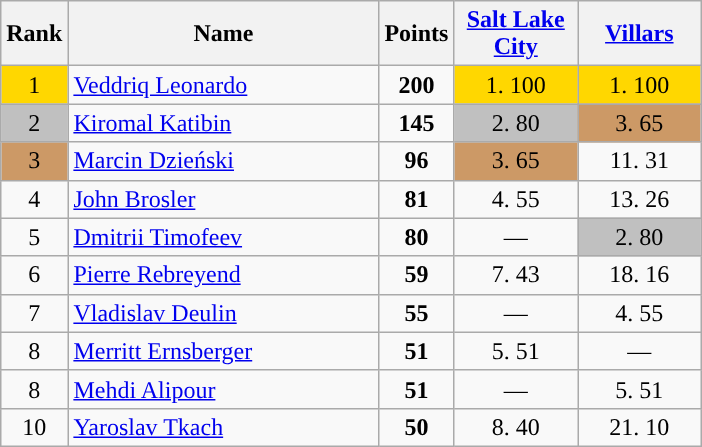<table class="wikitable sortable">
<tr>
<th>Rank</th>
<th width = "200">Name</th>
<th>Points</th>
<th width = "75" data-sort-type="number"><a href='#'>Salt Lake City</a></th>
<th width = "75" data-sort-type="number"><a href='#'>Villars</a></th>
</tr>
<tr>
<td align="center" style="background: gold">1</td>
<td> <a href='#'>Veddriq Leonardo</a></td>
<td align="center"><strong>200</strong></td>
<td align="center" style="background: gold">1. 100</td>
<td align="center" style="background: gold">1. 100</td>
</tr>
<tr>
<td align="center" style="background: silver">2</td>
<td> <a href='#'>Kiromal Katibin</a></td>
<td align="center"><strong>145</strong></td>
<td align="center" style="background: silver">2. 80</td>
<td align="center" style="background: #cc9966">3. 65</td>
</tr>
<tr>
<td align="center" style="background: #cc9966">3</td>
<td> <a href='#'>Marcin Dzieński</a></td>
<td align="center"><strong>96</strong></td>
<td align="center" style="background: #cc9966">3. 65</td>
<td align="center">11. 31</td>
</tr>
<tr>
<td align="center">4</td>
<td> <a href='#'>John Brosler</a></td>
<td align="center"><strong>81</strong></td>
<td align="center">4. 55</td>
<td align="center">13. 26</td>
</tr>
<tr>
<td align="center">5</td>
<td> <a href='#'>Dmitrii Timofeev</a></td>
<td align="center"><strong>80</strong></td>
<td align="center">—</td>
<td align="center" style="background: silver">2. 80</td>
</tr>
<tr>
<td align="center">6</td>
<td> <a href='#'>Pierre Rebreyend</a></td>
<td align="center"><strong>59</strong></td>
<td align="center">7. 43</td>
<td align="center">18. 16</td>
</tr>
<tr>
<td align="center">7</td>
<td> <a href='#'>Vladislav Deulin</a></td>
<td align="center"><strong>55</strong></td>
<td align="center">—</td>
<td align="center">4. 55</td>
</tr>
<tr>
<td align="center">8</td>
<td> <a href='#'>Merritt Ernsberger</a></td>
<td align="center"><strong>51</strong></td>
<td align="center">5. 51</td>
<td align="center">—</td>
</tr>
<tr>
<td align="center">8</td>
<td> <a href='#'>Mehdi Alipour</a></td>
<td align="center"><strong>51</strong></td>
<td align="center">—</td>
<td align="center">5. 51</td>
</tr>
<tr>
<td align="center">10</td>
<td> <a href='#'>Yaroslav Tkach</a></td>
<td align="center"><strong>50</strong></td>
<td align="center">8. 40</td>
<td align="center">21. 10</td>
</tr>
</table>
